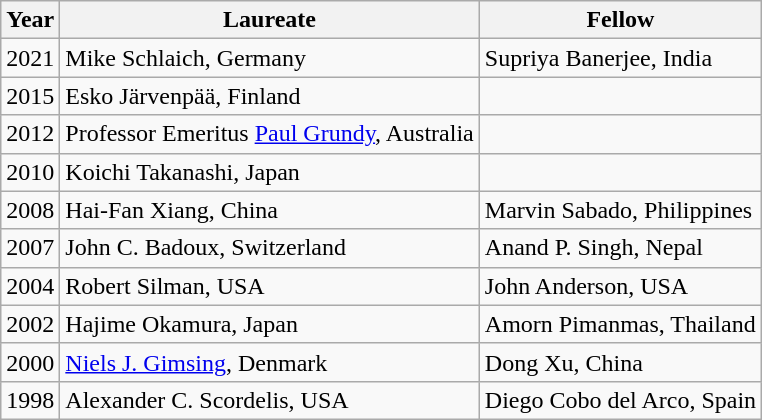<table class="wikitable">
<tr>
<th>Year</th>
<th>Laureate</th>
<th>Fellow</th>
</tr>
<tr>
<td>2021</td>
<td>Mike Schlaich, Germany</td>
<td>Supriya Banerjee, India</td>
</tr>
<tr>
<td>2015</td>
<td>Esko Järvenpää, Finland </td>
<td></td>
</tr>
<tr>
<td>2012</td>
<td>Professor Emeritus <a href='#'>Paul Grundy</a>, Australia</td>
<td></td>
</tr>
<tr>
<td>2010</td>
<td>Koichi Takanashi, Japan</td>
<td></td>
</tr>
<tr>
<td>2008</td>
<td>Hai-Fan Xiang, China</td>
<td>Marvin Sabado, Philippines</td>
</tr>
<tr>
<td>2007</td>
<td>John C. Badoux, Switzerland</td>
<td>Anand P. Singh, Nepal</td>
</tr>
<tr>
<td>2004</td>
<td>Robert Silman, USA</td>
<td>John Anderson, USA</td>
</tr>
<tr>
<td>2002</td>
<td>Hajime Okamura, Japan</td>
<td>Amorn Pimanmas, Thailand</td>
</tr>
<tr>
<td>2000</td>
<td><a href='#'>Niels J. Gimsing</a>, Denmark</td>
<td>Dong Xu, China</td>
</tr>
<tr>
<td>1998</td>
<td>Alexander C. Scordelis, USA</td>
<td>Diego Cobo del Arco, Spain</td>
</tr>
</table>
